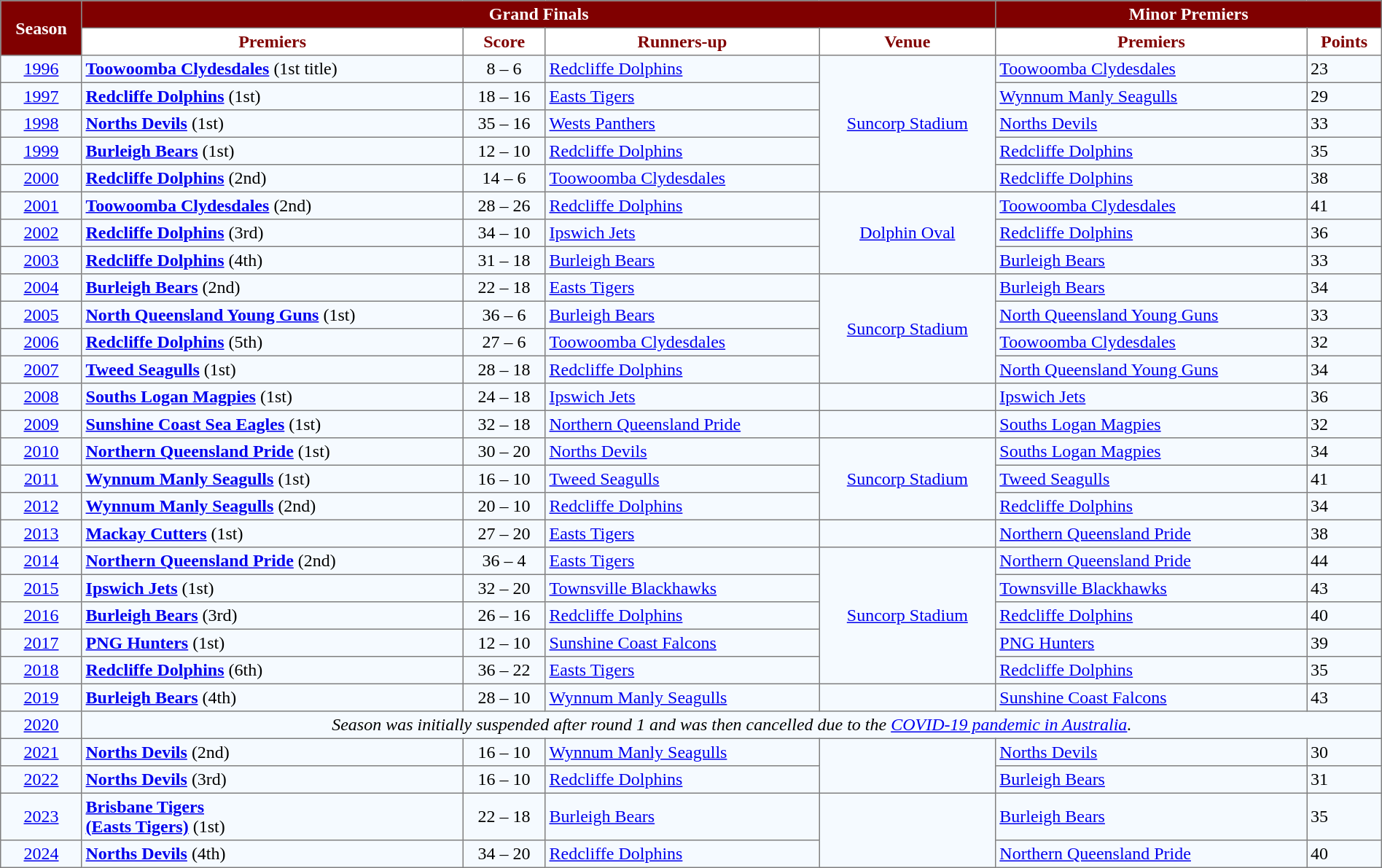<table border="1" cellpadding="3" cellspacing="0" style="border-collapse:collapse; width:100%;">
<tr style="background:maroon;">
<th rowspan=2 style="color:white;">Season</th>
<th colspan=4 style="color:white;">Grand Finals</th>
<th colspan=2 style="color:white;">Minor Premiers</th>
</tr>
<tr style="background:white;">
<th style="color:maroon;" "width:15%;">Premiers</th>
<th style="color:maroon;" "width:06%;">Score</th>
<th style="color:maroon;" "width:15%;">Runners-up</th>
<th style="color:maroon;" "width:15%;">Venue</th>
<th style="color:maroon;" "width:15%;">Premiers</th>
<th style="color:maroon;" "width:06%;">Points</th>
</tr>
<tr style="background:#f5faff;">
<td align=center><a href='#'>1996</a></td>
<td align=left> <strong><a href='#'>Toowoomba Clydesdales</a></strong> (1st title)</td>
<td style="text-align:center;">8 – 6</td>
<td align=left> <a href='#'>Redcliffe Dolphins</a></td>
<td rowspan=5 style="text-align:center;"><a href='#'>Suncorp Stadium</a></td>
<td align=left> <a href='#'>Toowoomba Clydesdales</a></td>
<td>23</td>
</tr>
<tr style="background:#f5faff;">
<td align=center><a href='#'>1997</a></td>
<td align=left> <strong><a href='#'>Redcliffe Dolphins</a></strong> (1st)</td>
<td style="text-align:center;">18 – 16</td>
<td align=left> <a href='#'>Easts Tigers</a></td>
<td align=left> <a href='#'>Wynnum Manly Seagulls</a></td>
<td>29</td>
</tr>
<tr style="background:#f5faff;">
<td align=center><a href='#'>1998</a></td>
<td align=left> <strong><a href='#'>Norths Devils</a></strong> (1st)</td>
<td style="text-align:center;">35 – 16</td>
<td align=left> <a href='#'>Wests Panthers</a></td>
<td align=left> <a href='#'>Norths Devils</a></td>
<td>33</td>
</tr>
<tr style="background:#f5faff;">
<td align=center><a href='#'>1999</a></td>
<td align=left> <strong><a href='#'>Burleigh Bears</a></strong> (1st)</td>
<td style="text-align:center;">12 – 10</td>
<td align=left> <a href='#'>Redcliffe Dolphins</a></td>
<td align=left> <a href='#'>Redcliffe Dolphins</a></td>
<td>35</td>
</tr>
<tr style="background:#f5faff;">
<td align=center><a href='#'>2000</a></td>
<td align=left> <strong><a href='#'>Redcliffe Dolphins</a></strong> (2nd)</td>
<td style="text-align:center;">14 – 6</td>
<td align=left> <a href='#'>Toowoomba Clydesdales</a></td>
<td align=left> <a href='#'>Redcliffe Dolphins</a></td>
<td>38</td>
</tr>
<tr style="background:#f5faff;">
<td align=center><a href='#'>2001</a></td>
<td align=left> <strong><a href='#'>Toowoomba Clydesdales</a></strong> (2nd)</td>
<td style="text-align:center;">28 – 26</td>
<td align=left> <a href='#'>Redcliffe Dolphins</a></td>
<td rowspan=3 style="text-align:center;"><a href='#'>Dolphin Oval</a></td>
<td align=left> <a href='#'>Toowoomba Clydesdales</a></td>
<td>41</td>
</tr>
<tr style="background:#f5faff;">
<td align=center><a href='#'>2002</a></td>
<td align=left> <strong><a href='#'>Redcliffe Dolphins</a></strong> (3rd)</td>
<td style="text-align:center;">34 – 10</td>
<td align=left> <a href='#'>Ipswich Jets</a></td>
<td align=left> <a href='#'>Redcliffe Dolphins</a></td>
<td>36</td>
</tr>
<tr style="background:#f5faff;">
<td align=center><a href='#'>2003</a></td>
<td align=left> <strong><a href='#'>Redcliffe Dolphins</a></strong> (4th)</td>
<td style="text-align:center;">31 – 18</td>
<td align=left> <a href='#'>Burleigh Bears</a></td>
<td align=left> <a href='#'>Burleigh Bears</a></td>
<td>33</td>
</tr>
<tr style="background:#f5faff;">
<td align=center><a href='#'>2004</a></td>
<td align=left> <strong><a href='#'>Burleigh Bears</a></strong> (2nd)</td>
<td style="text-align:center;">22 – 18</td>
<td align=left> <a href='#'>Easts Tigers</a></td>
<td rowspan=4 style="text-align:center;"><a href='#'>Suncorp Stadium</a></td>
<td align=left> <a href='#'>Burleigh Bears</a></td>
<td>34</td>
</tr>
<tr style="background:#f5faff;">
<td align=center><a href='#'>2005</a></td>
<td align=left> <strong><a href='#'>North Queensland Young Guns</a></strong> (1st)</td>
<td style="text-align:center;">36 – 6</td>
<td align=left> <a href='#'>Burleigh Bears</a></td>
<td align=left> <a href='#'>North Queensland Young Guns</a></td>
<td>33</td>
</tr>
<tr style="background:#f5faff;">
<td align=center><a href='#'>2006</a></td>
<td align=left> <strong><a href='#'>Redcliffe Dolphins</a></strong> (5th)</td>
<td style="text-align:center;">27 – 6</td>
<td align=left> <a href='#'>Toowoomba Clydesdales</a></td>
<td align=left> <a href='#'>Toowoomba Clydesdales</a></td>
<td>32</td>
</tr>
<tr style="background:#f5faff;">
<td align=center><a href='#'>2007</a></td>
<td align=left> <strong><a href='#'>Tweed Seagulls</a></strong> (1st)</td>
<td style="text-align:center;">28 – 18</td>
<td align=left> <a href='#'>Redcliffe Dolphins</a></td>
<td align=left> <a href='#'>North Queensland Young Guns</a></td>
<td>34</td>
</tr>
<tr style="background:#f5faff;">
<td align=center><a href='#'>2008</a></td>
<td align=left> <strong><a href='#'>Souths Logan Magpies</a></strong> (1st)</td>
<td style="text-align:center;">24 – 18</td>
<td align=left> <a href='#'>Ipswich Jets</a></td>
<td align=left></td>
<td align=left> <a href='#'>Ipswich Jets</a></td>
<td>36</td>
</tr>
<tr style="background:#f5faff;">
<td align=center><a href='#'>2009</a></td>
<td align=left> <strong><a href='#'>Sunshine Coast Sea Eagles</a></strong> (1st)</td>
<td style="text-align:center;">32 – 18</td>
<td align=left> <a href='#'>Northern Queensland Pride</a></td>
<td align=left></td>
<td align=left> <a href='#'>Souths Logan Magpies</a></td>
<td>32</td>
</tr>
<tr style="background:#f5faff;">
<td align=center><a href='#'>2010</a></td>
<td align=left> <strong><a href='#'>Northern Queensland Pride</a></strong> (1st)</td>
<td style="text-align:center;">30 – 20</td>
<td align=left> <a href='#'>Norths Devils</a></td>
<td rowspan=3 style="text-align:center;"><a href='#'>Suncorp Stadium</a></td>
<td align=left> <a href='#'>Souths Logan Magpies</a></td>
<td>34</td>
</tr>
<tr style="background:#f5faff;">
<td align=center><a href='#'>2011</a></td>
<td align=left> <strong><a href='#'>Wynnum Manly Seagulls</a></strong> (1st)</td>
<td style="text-align:center;">16 – 10</td>
<td align=left> <a href='#'>Tweed Seagulls</a></td>
<td align=left> <a href='#'>Tweed Seagulls</a></td>
<td>41</td>
</tr>
<tr style="background:#f5faff;">
<td align=center><a href='#'>2012</a></td>
<td align=left> <strong><a href='#'>Wynnum Manly Seagulls</a></strong> (2nd)</td>
<td style="text-align:center;">20 – 10</td>
<td align=left> <a href='#'>Redcliffe Dolphins</a></td>
<td align=left> <a href='#'>Redcliffe Dolphins</a></td>
<td>34</td>
</tr>
<tr style="background:#f5faff;">
<td align=center><a href='#'>2013</a></td>
<td align=left> <strong><a href='#'>Mackay Cutters</a></strong> (1st)</td>
<td style="text-align:center;">27 – 20</td>
<td align=left> <a href='#'>Easts Tigers</a></td>
<td align=left></td>
<td align=left> <a href='#'>Northern Queensland Pride</a></td>
<td>38</td>
</tr>
<tr style="background:#f5faff;">
<td align=center><a href='#'>2014</a></td>
<td align=left> <strong><a href='#'>Northern Queensland Pride</a></strong> (2nd)</td>
<td style="text-align:center;">36 – 4</td>
<td align=left> <a href='#'>Easts Tigers</a></td>
<td rowspan=5 style="text-align:center;"><a href='#'>Suncorp Stadium</a></td>
<td align=left> <a href='#'>Northern Queensland Pride</a></td>
<td>44</td>
</tr>
<tr style="background:#f5faff;">
<td align=center><a href='#'>2015</a></td>
<td align=left> <strong><a href='#'>Ipswich Jets</a></strong> (1st)</td>
<td style="text-align:center;">32 – 20</td>
<td align=left> <a href='#'>Townsville Blackhawks</a></td>
<td align=left> <a href='#'>Townsville Blackhawks</a></td>
<td>43</td>
</tr>
<tr style="background:#f5faff;">
<td align=center><a href='#'>2016</a></td>
<td align=left><strong> <a href='#'>Burleigh Bears</a></strong> (3rd)</td>
<td style="text-align:center;">26 – 16</td>
<td align=left> <a href='#'>Redcliffe Dolphins</a></td>
<td align=left> <a href='#'>Redcliffe Dolphins</a></td>
<td>40</td>
</tr>
<tr style="background:#f5faff;">
<td align=center><a href='#'>2017</a></td>
<td align=left><strong> <a href='#'>PNG Hunters</a></strong> (1st)</td>
<td style="text-align:center;">12 – 10</td>
<td align=left> <a href='#'>Sunshine Coast Falcons</a></td>
<td align=left> <a href='#'>PNG Hunters</a></td>
<td>39</td>
</tr>
<tr style="background:#f5faff;">
<td align=center><a href='#'>2018</a></td>
<td align=left><strong> <a href='#'>Redcliffe Dolphins</a> </strong> (6th)</td>
<td style="text-align:center;">36 – 22</td>
<td align=left> <a href='#'>Easts Tigers</a></td>
<td align=left> <a href='#'>Redcliffe Dolphins</a></td>
<td>35</td>
</tr>
<tr style="background:#f5faff;">
<td align=center><a href='#'>2019</a></td>
<td align=left> <strong><a href='#'>Burleigh Bears</a></strong> (4th)</td>
<td style="text-align:center;">28 – 10</td>
<td align=left> <a href='#'>Wynnum Manly Seagulls</a></td>
<td align=left></td>
<td align=left> <a href='#'>Sunshine Coast Falcons</a></td>
<td>43</td>
</tr>
<tr style="background:#f5faff;">
<td align=center><a href='#'>2020</a></td>
<td colspan="6" style="text-align:center;"><em>Season was initially suspended after round 1 and was then cancelled due to the <a href='#'>COVID-19 pandemic in Australia</a>.</em></td>
</tr>
<tr style="background:#f5faff;">
<td align=center><a href='#'>2021</a></td>
<td align=left> <strong><a href='#'>Norths Devils</a></strong> (2nd)</td>
<td style="text-align:center;">16 – 10</td>
<td align=left> <a href='#'>Wynnum Manly Seagulls</a></td>
<td rowspan=2></td>
<td align=left> <a href='#'>Norths Devils</a></td>
<td>30</td>
</tr>
<tr style="background:#f5faff;">
<td align=center><a href='#'>2022</a></td>
<td align=left> <strong><a href='#'>Norths Devils</a></strong> (3rd)</td>
<td style="text-align:center;">16 – 10</td>
<td align=left> <a href='#'>Redcliffe Dolphins</a></td>
<td align=left> <a href='#'>Burleigh Bears</a></td>
<td>31</td>
</tr>
<tr style="background:#f5faff;">
<td align=center><a href='#'>2023</a></td>
<td align=left> <strong><a href='#'>Brisbane Tigers<br>(Easts Tigers)</a></strong> (1st)</td>
<td style="text-align:center;">22 – 18</td>
<td align=left> <a href='#'>Burleigh Bears</a></td>
<td rowspan=2 align=left></td>
<td align=left> <a href='#'>Burleigh Bears</a></td>
<td>35</td>
</tr>
<tr style="background:#f5faff;">
<td align=center><a href='#'>2024</a></td>
<td align=left> <strong><a href='#'>Norths Devils</a></strong> (4th)</td>
<td style="text-align:center;">34 – 20</td>
<td align=left> <a href='#'>Redcliffe Dolphins</a></td>
<td align=left> <a href='#'>Northern Queensland Pride</a></td>
<td>40</td>
</tr>
</table>
